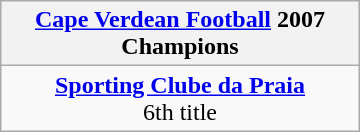<table class="wikitable" style="margin: 0 auto; width: 240px;">
<tr>
<th><a href='#'>Cape Verdean Football</a> 2007<br>Champions</th>
</tr>
<tr>
<td align=center><strong><a href='#'>Sporting Clube da Praia</a></strong><br>6th title</td>
</tr>
</table>
